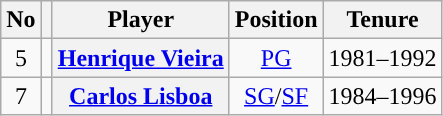<table class="wikitable sortable plainrowheaders" style="text-align:center">
<tr>
<th scope="col">No</th>
<th scope="col"></th>
<th scope="col">Player</th>
<th scope="col">Position</th>
<th scope="col">Tenure</th>
</tr>
<tr>
<td>5</td>
<td></td>
<th scope="row"><a href='#'>Henrique Vieira</a></th>
<td><a href='#'>PG</a></td>
<td>1981–1992</td>
</tr>
<tr>
<td>7</td>
<td></td>
<th scope="row"><a href='#'>Carlos Lisboa</a></th>
<td><a href='#'>SG</a>/<a href='#'>SF</a></td>
<td>1984–1996</td>
</tr>
</table>
